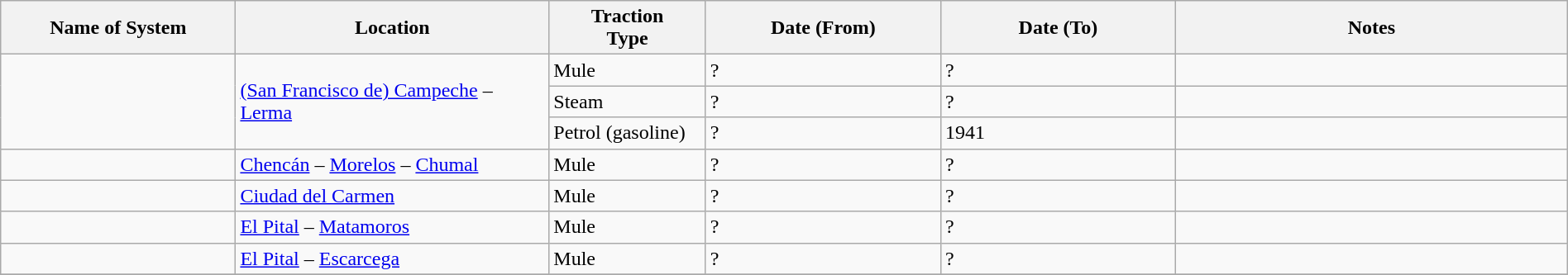<table class="wikitable" width=100%>
<tr>
<th width=15%>Name of System</th>
<th width=20%>Location</th>
<th width=10%>Traction<br>Type</th>
<th width=15%>Date (From)</th>
<th width=15%>Date (To)</th>
<th width=25%>Notes</th>
</tr>
<tr>
<td rowspan=3> </td>
<td rowspan=3><a href='#'>(San Francisco de) Campeche</a> – <a href='#'>Lerma</a></td>
<td>Mule</td>
<td>?</td>
<td>?</td>
<td></td>
</tr>
<tr>
<td>Steam</td>
<td>?</td>
<td>?</td>
<td></td>
</tr>
<tr>
<td>Petrol (gasoline)</td>
<td>?</td>
<td>1941</td>
<td></td>
</tr>
<tr>
<td> </td>
<td><a href='#'>Chencán</a> – <a href='#'>Morelos</a> – <a href='#'>Chumal</a></td>
<td>Mule</td>
<td>?</td>
<td>?</td>
<td> </td>
</tr>
<tr>
<td> </td>
<td><a href='#'>Ciudad del Carmen</a></td>
<td>Mule</td>
<td>?</td>
<td>?</td>
<td> </td>
</tr>
<tr>
<td> </td>
<td><a href='#'>El Pital</a> – <a href='#'>Matamoros</a></td>
<td>Mule</td>
<td>?</td>
<td>?</td>
<td> </td>
</tr>
<tr>
<td> </td>
<td><a href='#'>El Pital</a> – <a href='#'>Escarcega</a></td>
<td>Mule</td>
<td>?</td>
<td>?</td>
<td> </td>
</tr>
<tr>
</tr>
</table>
